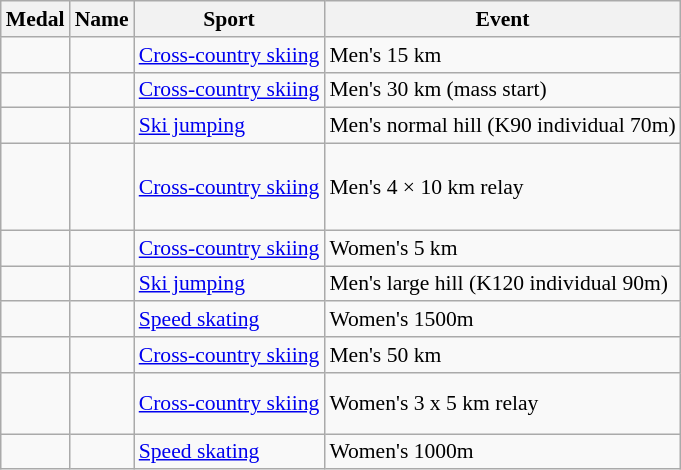<table class="wikitable sortable" style="font-size:90%">
<tr>
<th>Medal</th>
<th>Name</th>
<th>Sport</th>
<th>Event</th>
</tr>
<tr>
<td></td>
<td></td>
<td><a href='#'>Cross-country skiing</a></td>
<td>Men's 15 km</td>
</tr>
<tr>
<td></td>
<td></td>
<td><a href='#'>Cross-country skiing</a></td>
<td>Men's 30 km (mass start)</td>
</tr>
<tr>
<td></td>
<td></td>
<td><a href='#'>Ski jumping</a></td>
<td>Men's normal hill (K90 individual 70m)</td>
</tr>
<tr>
<td></td>
<td> <br>  <br>  <br> </td>
<td><a href='#'>Cross-country skiing</a></td>
<td>Men's 4 × 10 km relay</td>
</tr>
<tr>
<td></td>
<td></td>
<td><a href='#'>Cross-country skiing</a></td>
<td>Women's 5 km</td>
</tr>
<tr>
<td></td>
<td></td>
<td><a href='#'>Ski jumping</a></td>
<td>Men's large hill (K120 individual 90m)</td>
</tr>
<tr>
<td></td>
<td></td>
<td><a href='#'>Speed skating</a></td>
<td>Women's 1500m</td>
</tr>
<tr>
<td></td>
<td></td>
<td><a href='#'>Cross-country skiing</a></td>
<td>Men's 50 km</td>
</tr>
<tr>
<td></td>
<td> <br>  <br> </td>
<td><a href='#'>Cross-country skiing</a></td>
<td>Women's 3 x 5 km relay</td>
</tr>
<tr>
<td></td>
<td></td>
<td><a href='#'>Speed skating</a></td>
<td>Women's 1000m</td>
</tr>
</table>
